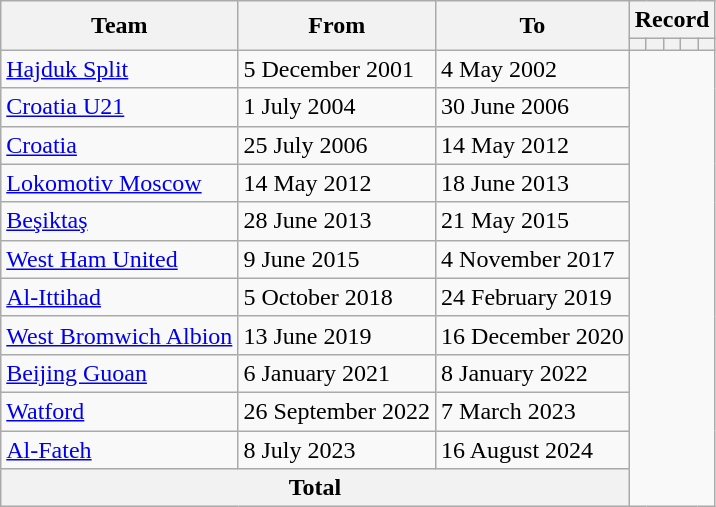<table class=wikitable style="text-align: center">
<tr>
<th rowspan=2>Team</th>
<th rowspan=2>From</th>
<th rowspan=2>To</th>
<th colspan=5>Record</th>
</tr>
<tr>
<th></th>
<th></th>
<th></th>
<th></th>
<th></th>
</tr>
<tr>
<td align=left><a href='#'>Hajduk Split</a></td>
<td align=left>5 December 2001</td>
<td align=left>4 May 2002<br></td>
</tr>
<tr>
<td align=left><a href='#'>Croatia U21</a></td>
<td align=left>1 July 2004</td>
<td align=left>30 June 2006<br></td>
</tr>
<tr>
<td align=left><a href='#'>Croatia</a></td>
<td align=left>25 July 2006</td>
<td align=left>14 May 2012<br></td>
</tr>
<tr>
<td align=left><a href='#'>Lokomotiv Moscow</a></td>
<td align=left>14 May 2012</td>
<td align=left>18 June 2013<br></td>
</tr>
<tr>
<td align=left><a href='#'>Beşiktaş</a></td>
<td align=left>28 June 2013</td>
<td align=left>21 May 2015<br></td>
</tr>
<tr>
<td align=left><a href='#'>West Ham United</a></td>
<td align=left>9 June 2015</td>
<td align=left>4 November 2017<br></td>
</tr>
<tr>
<td align=left><a href='#'>Al-Ittihad</a></td>
<td align=left>5 October 2018</td>
<td align=left>24 February 2019<br></td>
</tr>
<tr>
<td align=left><a href='#'>West Bromwich Albion</a></td>
<td align=left>13 June 2019</td>
<td align=left>16 December 2020<br></td>
</tr>
<tr>
<td align=left><a href='#'>Beijing Guoan</a></td>
<td align=left>6 January 2021</td>
<td align=left>8 January 2022<br></td>
</tr>
<tr>
<td align=left><a href='#'>Watford</a></td>
<td align=left>26 September 2022</td>
<td align=left>7 March 2023<br></td>
</tr>
<tr>
<td align=left><a href='#'>Al-Fateh</a></td>
<td align=left>8 July 2023</td>
<td align=left>16 August 2024<br></td>
</tr>
<tr>
<th colspan=3>Total<br></th>
</tr>
</table>
